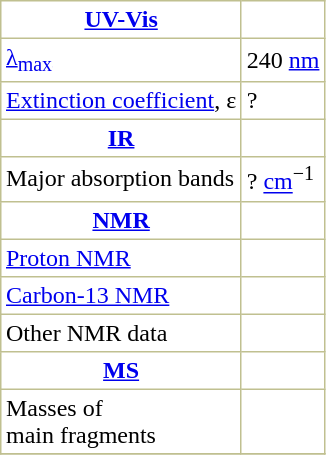<table border="1" cellspacing="0" cellpadding="3" style="margin: 0 0 0 0.5em; background: #FFFFFF; border-collapse: collapse; border-color: #C0C090;">
<tr>
<th><a href='#'>UV-Vis</a></th>
</tr>
<tr>
<td><a href='#'>λ<sub>max</sub></a></td>
<td>240 <a href='#'>nm</a></td>
</tr>
<tr>
<td><a href='#'>Extinction coefficient</a>, ε</td>
<td>?</td>
</tr>
<tr>
<th><a href='#'>IR</a></th>
</tr>
<tr>
<td>Major absorption bands</td>
<td>? <a href='#'>cm</a><sup>−1</sup></td>
</tr>
<tr>
<th><a href='#'>NMR</a></th>
</tr>
<tr>
<td><a href='#'>Proton NMR</a> </td>
<td> </td>
</tr>
<tr>
<td><a href='#'>Carbon-13 NMR</a> </td>
<td> </td>
</tr>
<tr>
<td>Other NMR data </td>
<td> </td>
</tr>
<tr>
<th><a href='#'>MS</a></th>
</tr>
<tr>
<td>Masses of <br>main fragments</td>
<td>  </td>
</tr>
<tr>
</tr>
</table>
